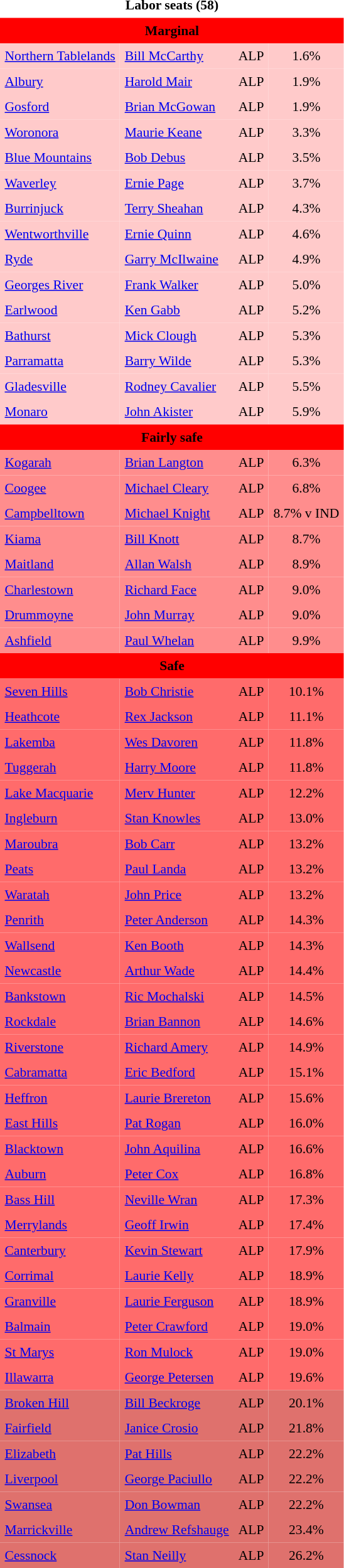<table class="toccolours" cellpadding="5" cellspacing="0" style="float:left; margin-right:.5em; margin-top:.4em; font-size:90%;">
<tr>
<td COLSPAN=4 align="center"><strong>Labor seats (58)</strong></td>
</tr>
<tr>
<td COLSPAN=4 align="center" bgcolor="red"><span><strong>Marginal</strong></span></td>
</tr>
<tr>
<td align="left" bgcolor="FFCACA"><a href='#'>Northern Tablelands</a></td>
<td align="left" bgcolor="FFCACA"><a href='#'>Bill McCarthy</a></td>
<td align="left" bgcolor="FFCACA">ALP</td>
<td align="center" bgcolor="FFCACA">1.6%</td>
</tr>
<tr>
<td align="left" bgcolor="FFCACA"><a href='#'>Albury</a></td>
<td align="left" bgcolor="FFCACA"><a href='#'>Harold Mair</a></td>
<td align="left" bgcolor="FFCACA">ALP</td>
<td align="center" bgcolor="FFCACA">1.9%</td>
</tr>
<tr>
<td align="left" bgcolor="FFCACA"><a href='#'>Gosford</a></td>
<td align="left" bgcolor="FFCACA"><a href='#'>Brian McGowan</a></td>
<td align="left" bgcolor="FFCACA">ALP</td>
<td align="center" bgcolor="FFCACA">1.9%</td>
</tr>
<tr>
<td align="left" bgcolor="FFCACA"><a href='#'>Woronora</a></td>
<td align="left" bgcolor="FFCACA"><a href='#'>Maurie Keane</a></td>
<td align="left" bgcolor="FFCACA">ALP</td>
<td align="center" bgcolor="FFCACA">3.3%</td>
</tr>
<tr>
<td align="left" bgcolor="FFCACA"><a href='#'>Blue Mountains</a></td>
<td align="left" bgcolor="FFCACA"><a href='#'>Bob Debus</a></td>
<td align="left" bgcolor="FFCACA">ALP</td>
<td align="center" bgcolor="FFCACA">3.5%</td>
</tr>
<tr>
<td align="left" bgcolor="FFCACA"><a href='#'>Waverley</a></td>
<td align="left" bgcolor="FFCACA"><a href='#'>Ernie Page</a></td>
<td align="left" bgcolor="FFCACA">ALP</td>
<td align="center" bgcolor="FFCACA">3.7%</td>
</tr>
<tr>
<td align="left" bgcolor="FFCACA"><a href='#'>Burrinjuck</a></td>
<td align="left" bgcolor="FFCACA"><a href='#'>Terry Sheahan</a></td>
<td align="left" bgcolor="FFCACA">ALP</td>
<td align="center" bgcolor="FFCACA">4.3%</td>
</tr>
<tr>
<td align="left" bgcolor="FFCACA"><a href='#'>Wentworthville</a></td>
<td align="left" bgcolor="FFCACA"><a href='#'>Ernie Quinn</a></td>
<td align="left" bgcolor="FFCACA">ALP</td>
<td align="center" bgcolor="FFCACA">4.6%</td>
</tr>
<tr>
<td align="left" bgcolor="FFCACA"><a href='#'>Ryde</a></td>
<td align="left" bgcolor="FFCACA"><a href='#'>Garry McIlwaine</a></td>
<td align="left" bgcolor="FFCACA">ALP</td>
<td align="center" bgcolor="FFCACA">4.9%</td>
</tr>
<tr>
<td align="left" bgcolor="FFCACA"><a href='#'>Georges River</a></td>
<td align="left" bgcolor="FFCACA"><a href='#'>Frank Walker</a></td>
<td align="left" bgcolor="FFCACA">ALP</td>
<td align="center" bgcolor="FFCACA">5.0%</td>
</tr>
<tr>
<td align="left" bgcolor="FFCACA"><a href='#'>Earlwood</a></td>
<td align="left" bgcolor="FFCACA"><a href='#'>Ken Gabb</a></td>
<td align="left" bgcolor="FFCACA">ALP</td>
<td align="center" bgcolor="FFCACA">5.2%</td>
</tr>
<tr>
<td align="left" bgcolor="FFCACA"><a href='#'>Bathurst</a></td>
<td align="left" bgcolor="FFCACA"><a href='#'>Mick Clough</a></td>
<td align="left" bgcolor="FFCACA">ALP</td>
<td align="center" bgcolor="FFCACA">5.3%</td>
</tr>
<tr>
<td align="left" bgcolor="FFCACA"><a href='#'>Parramatta</a></td>
<td align="left" bgcolor="FFCACA"><a href='#'>Barry Wilde</a></td>
<td align="left" bgcolor="FFCACA">ALP</td>
<td align="center" bgcolor="FFCACA">5.3%</td>
</tr>
<tr>
<td align="left" bgcolor="FFCACA"><a href='#'>Gladesville</a></td>
<td align="left" bgcolor="FFCACA"><a href='#'>Rodney Cavalier</a></td>
<td align="left" bgcolor="FFCACA">ALP</td>
<td align="center" bgcolor="FFCACA">5.5%</td>
</tr>
<tr>
<td align="left" bgcolor="FFCACA"><a href='#'>Monaro</a></td>
<td align="left" bgcolor="FFCACA"><a href='#'>John Akister</a></td>
<td align="left" bgcolor="FFCACA">ALP</td>
<td align="center" bgcolor="FFCACA">5.9%</td>
</tr>
<tr>
<td COLSPAN=4 align="center" bgcolor="red"><span><strong>Fairly safe</strong></span></td>
</tr>
<tr>
<td align="left" bgcolor="FF8D8D"><a href='#'>Kogarah</a></td>
<td align="left" bgcolor="FF8D8D"><a href='#'>Brian Langton</a></td>
<td align="left" bgcolor="FF8D8D">ALP</td>
<td align="center" bgcolor="FF8D8D">6.3%</td>
</tr>
<tr>
<td align="left" bgcolor="FF8D8D"><a href='#'>Coogee</a></td>
<td align="left" bgcolor="FF8D8D"><a href='#'>Michael Cleary</a></td>
<td align="left" bgcolor="FF8D8D">ALP</td>
<td align="center" bgcolor="FF8D8D">6.8%</td>
</tr>
<tr>
<td align="left" bgcolor="FF8D8D"><a href='#'>Campbelltown</a></td>
<td align="left" bgcolor="FF8D8D"><a href='#'>Michael Knight</a></td>
<td align="left" bgcolor="FF8D8D">ALP</td>
<td align="center" bgcolor="FF8D8D">8.7% v IND</td>
</tr>
<tr>
<td align="left" bgcolor="FF8D8D"><a href='#'>Kiama</a></td>
<td align="left" bgcolor="FF8D8D"><a href='#'>Bill Knott</a></td>
<td align="left" bgcolor="FF8D8D">ALP</td>
<td align="center" bgcolor="FF8D8D">8.7%</td>
</tr>
<tr>
<td align="left" bgcolor="FF8D8D"><a href='#'>Maitland</a></td>
<td align="left" bgcolor="FF8D8D"><a href='#'>Allan Walsh</a></td>
<td align="left" bgcolor="FF8D8D">ALP</td>
<td align="center" bgcolor="FF8D8D">8.9%</td>
</tr>
<tr>
<td align="left" bgcolor="FF8D8D"><a href='#'>Charlestown</a></td>
<td align="left" bgcolor="FF8D8D"><a href='#'>Richard Face</a></td>
<td align="left" bgcolor="FF8D8D">ALP</td>
<td align="center" bgcolor="FF8D8D">9.0%</td>
</tr>
<tr>
<td align="left" bgcolor="FF8D8D"><a href='#'>Drummoyne</a></td>
<td align="left" bgcolor="FF8D8D"><a href='#'>John Murray</a></td>
<td align="left" bgcolor="FF8D8D">ALP</td>
<td align="center" bgcolor="FF8D8D">9.0%</td>
</tr>
<tr>
<td align="left" bgcolor="FF8D8D"><a href='#'>Ashfield</a></td>
<td align="left" bgcolor="FF8D8D"><a href='#'>Paul Whelan</a></td>
<td align="left" bgcolor="FF8D8D">ALP</td>
<td align="center" bgcolor="FF8D8D">9.9%</td>
</tr>
<tr>
<td COLSPAN=4 align="center" bgcolor="red"><span><strong>Safe</strong></span></td>
</tr>
<tr>
<td align="left" bgcolor="FF6B6B"><a href='#'>Seven Hills</a></td>
<td align="left" bgcolor="FF6B6B"><a href='#'>Bob Christie</a></td>
<td align="left" bgcolor="FF6B6B">ALP</td>
<td align="center" bgcolor="FF6B6B">10.1%</td>
</tr>
<tr>
<td align="left" bgcolor="FF6B6B"><a href='#'>Heathcote</a></td>
<td align="left" bgcolor="FF6B6B"><a href='#'>Rex Jackson</a></td>
<td align="left" bgcolor="FF6B6B">ALP</td>
<td align="center" bgcolor="FF6B6B">11.1%</td>
</tr>
<tr>
<td align="left" bgcolor="FF6B6B"><a href='#'>Lakemba</a></td>
<td align="left" bgcolor="FF6B6B"><a href='#'>Wes Davoren</a></td>
<td align="left" bgcolor="FF6B6B">ALP</td>
<td align="center" bgcolor="FF6B6B">11.8%</td>
</tr>
<tr>
<td align="left" bgcolor="FF6B6B"><a href='#'>Tuggerah</a></td>
<td align="left" bgcolor="FF6B6B"><a href='#'>Harry Moore</a></td>
<td align="left" bgcolor="FF6B6B">ALP</td>
<td align="center" bgcolor="FF6B6B">11.8%</td>
</tr>
<tr>
<td align="left" bgcolor="FF6B6B"><a href='#'>Lake Macquarie</a></td>
<td align="left" bgcolor="FF6B6B"><a href='#'>Merv Hunter</a></td>
<td align="left" bgcolor="FF6B6B">ALP</td>
<td align="center" bgcolor="FF6B6B">12.2%</td>
</tr>
<tr>
<td align="left" bgcolor="FF6B6B"><a href='#'>Ingleburn</a></td>
<td align="left" bgcolor="FF6B6B"><a href='#'>Stan Knowles</a></td>
<td align="left" bgcolor="FF6B6B">ALP</td>
<td align="center" bgcolor="FF6B6B">13.0%</td>
</tr>
<tr>
<td align="left" bgcolor="FF6B6B"><a href='#'>Maroubra</a></td>
<td align="left" bgcolor="FF6B6B"><a href='#'>Bob Carr</a></td>
<td align="left" bgcolor="FF6B6B">ALP</td>
<td align="center" bgcolor="FF6B6B">13.2%</td>
</tr>
<tr>
<td align="left" bgcolor="FF6B6B"><a href='#'>Peats</a></td>
<td align="left" bgcolor="FF6B6B"><a href='#'>Paul Landa</a></td>
<td align="left" bgcolor="FF6B6B">ALP</td>
<td align="center" bgcolor="FF6B6B">13.2%</td>
</tr>
<tr>
<td align="left" bgcolor="FF6B6B"><a href='#'>Waratah</a></td>
<td align="left" bgcolor="FF6B6B"><a href='#'>John Price</a></td>
<td align="left" bgcolor="FF6B6B">ALP</td>
<td align="center" bgcolor="FF6B6B">13.2%</td>
</tr>
<tr>
<td align="left" bgcolor="FF6B6B"><a href='#'>Penrith</a></td>
<td align="left" bgcolor="FF6B6B"><a href='#'>Peter Anderson</a></td>
<td align="left" bgcolor="FF6B6B">ALP</td>
<td align="center" bgcolor="FF6B6B">14.3%</td>
</tr>
<tr>
<td align="left" bgcolor="FF6B6B"><a href='#'>Wallsend</a></td>
<td align="left" bgcolor="FF6B6B"><a href='#'>Ken Booth</a></td>
<td align="left" bgcolor="FF6B6B">ALP</td>
<td align="center" bgcolor="FF6B6B">14.3%</td>
</tr>
<tr>
<td align="left" bgcolor="FF6B6B"><a href='#'>Newcastle</a></td>
<td align="left" bgcolor="FF6B6B"><a href='#'>Arthur Wade</a></td>
<td align="left" bgcolor="FF6B6B">ALP</td>
<td align="center" bgcolor="FF6B6B">14.4%</td>
</tr>
<tr>
<td align="left" bgcolor="FF6B6B"><a href='#'>Bankstown</a></td>
<td align="left" bgcolor="FF6B6B"><a href='#'>Ric Mochalski</a></td>
<td align="left" bgcolor="FF6B6B">ALP</td>
<td align="center" bgcolor="FF6B6B">14.5%</td>
</tr>
<tr>
<td align="left" bgcolor="FF6B6B"><a href='#'>Rockdale</a></td>
<td align="left" bgcolor="FF6B6B"><a href='#'>Brian Bannon</a></td>
<td align="left" bgcolor="FF6B6B">ALP</td>
<td align="center" bgcolor="FF6B6B">14.6%</td>
</tr>
<tr>
<td align="left" bgcolor="FF6B6B"><a href='#'>Riverstone</a></td>
<td align="left" bgcolor="FF6B6B"><a href='#'>Richard Amery</a></td>
<td align="left" bgcolor="FF6B6B">ALP</td>
<td align="center" bgcolor="FF6B6B">14.9%</td>
</tr>
<tr>
<td align="left" bgcolor="FF6B6B"><a href='#'>Cabramatta</a></td>
<td align="left" bgcolor="FF6B6B"><a href='#'>Eric Bedford</a></td>
<td align="left" bgcolor="FF6B6B">ALP</td>
<td align="center" bgcolor="FF6B6B">15.1%</td>
</tr>
<tr>
<td align="left" bgcolor="FF6B6B"><a href='#'>Heffron</a></td>
<td align="left" bgcolor="FF6B6B"><a href='#'>Laurie Brereton</a></td>
<td align="left" bgcolor="FF6B6B">ALP</td>
<td align="center" bgcolor="FF6B6B">15.6%</td>
</tr>
<tr>
<td align="left" bgcolor="FF6B6B"><a href='#'>East Hills</a></td>
<td align="left" bgcolor="FF6B6B"><a href='#'>Pat Rogan</a></td>
<td align="left" bgcolor="FF6B6B">ALP</td>
<td align="center" bgcolor="FF6B6B">16.0%</td>
</tr>
<tr>
<td align="left" bgcolor="FF6B6B"><a href='#'>Blacktown</a></td>
<td align="left" bgcolor="FF6B6B"><a href='#'>John Aquilina</a></td>
<td align="left" bgcolor="FF6B6B">ALP</td>
<td align="center" bgcolor="FF6B6B">16.6%</td>
</tr>
<tr>
<td align="left" bgcolor="FF6B6B"><a href='#'>Auburn</a></td>
<td align="left" bgcolor="FF6B6B"><a href='#'>Peter Cox</a></td>
<td align="left" bgcolor="FF6B6B">ALP</td>
<td align="center" bgcolor="FF6B6B">16.8%</td>
</tr>
<tr>
<td align="left" bgcolor="FF6B6B"><a href='#'>Bass Hill</a></td>
<td align="left" bgcolor="FF6B6B"><a href='#'>Neville Wran</a></td>
<td align="left" bgcolor="FF6B6B">ALP</td>
<td align="center" bgcolor="FF6B6B">17.3%</td>
</tr>
<tr>
<td align="left" bgcolor="FF6B6B"><a href='#'>Merrylands</a></td>
<td align="left" bgcolor="FF6B6B"><a href='#'>Geoff Irwin</a></td>
<td align="left" bgcolor="FF6B6B">ALP</td>
<td align="center" bgcolor="FF6B6B">17.4%</td>
</tr>
<tr>
<td align="left" bgcolor="FF6B6B"><a href='#'>Canterbury</a></td>
<td align="left" bgcolor="FF6B6B"><a href='#'>Kevin Stewart</a></td>
<td align="left" bgcolor="FF6B6B">ALP</td>
<td align="center" bgcolor="FF6B6B">17.9%</td>
</tr>
<tr>
<td align="left" bgcolor="FF6B6B"><a href='#'>Corrimal</a></td>
<td align="left" bgcolor="FF6B6B"><a href='#'>Laurie Kelly</a></td>
<td align="left" bgcolor="FF6B6B">ALP</td>
<td align="center" bgcolor="FF6B6B">18.9%</td>
</tr>
<tr>
<td align="left" bgcolor="FF6B6B"><a href='#'>Granville</a></td>
<td align="left" bgcolor="FF6B6B"><a href='#'>Laurie Ferguson</a></td>
<td align="left" bgcolor="FF6B6B">ALP</td>
<td align="center" bgcolor="FF6B6B">18.9%</td>
</tr>
<tr>
<td align="left" bgcolor="FF6B6B"><a href='#'>Balmain</a></td>
<td align="left" bgcolor="FF6B6B"><a href='#'>Peter Crawford</a></td>
<td align="left" bgcolor="FF6B6B">ALP</td>
<td align="center" bgcolor="FF6B6B">19.0%</td>
</tr>
<tr>
<td align="left" bgcolor="FF6B6B"><a href='#'>St Marys</a></td>
<td align="left" bgcolor="FF6B6B"><a href='#'>Ron Mulock</a></td>
<td align="left" bgcolor="FF6B6B">ALP</td>
<td align="center" bgcolor="FF6B6B">19.0%</td>
</tr>
<tr>
<td align="left" bgcolor="FF6B6B"><a href='#'>Illawarra</a></td>
<td align="left" bgcolor="FF6B6B"><a href='#'>George Petersen</a></td>
<td align="left" bgcolor="FF6B6B">ALP</td>
<td align="center" bgcolor="FF6B6B">19.6%</td>
</tr>
<tr>
<td align="left" bgcolor="DF716D"><a href='#'>Broken Hill</a></td>
<td align="left" bgcolor="DF716D"><a href='#'>Bill Beckroge</a></td>
<td align="left" bgcolor="DF716D">ALP</td>
<td align="center" bgcolor="DF716D">20.1%</td>
</tr>
<tr>
<td align="left" bgcolor="DF716D"><a href='#'>Fairfield</a></td>
<td align="left" bgcolor="DF716D"><a href='#'>Janice Crosio</a></td>
<td align="left" bgcolor="DF716D">ALP</td>
<td align="center" bgcolor="DF716D">21.8%</td>
</tr>
<tr>
<td align="left" bgcolor="DF716D"><a href='#'>Elizabeth</a></td>
<td align="left" bgcolor="DF716D"><a href='#'>Pat Hills</a></td>
<td align="left" bgcolor="DF716D">ALP</td>
<td align="center" bgcolor="DF716D">22.2%</td>
</tr>
<tr>
<td align="left" bgcolor="DF716D"><a href='#'>Liverpool</a></td>
<td align="left" bgcolor="DF716D"><a href='#'>George Paciullo</a></td>
<td align="left" bgcolor="DF716D">ALP</td>
<td align="center" bgcolor="DF716D">22.2%</td>
</tr>
<tr>
<td align="left" bgcolor="DF716D"><a href='#'>Swansea</a></td>
<td align="left" bgcolor="DF716D"><a href='#'>Don Bowman</a></td>
<td align="left" bgcolor="DF716D">ALP</td>
<td align="center" bgcolor="DF716D">22.2%</td>
</tr>
<tr>
<td align="left" bgcolor="DF716D"><a href='#'>Marrickville</a></td>
<td align="left" bgcolor="DF716D"><a href='#'>Andrew Refshauge</a></td>
<td align="left" bgcolor="DF716D">ALP</td>
<td align="center" bgcolor="DF716D">23.4%</td>
</tr>
<tr>
<td align="left" bgcolor="DF716D"><a href='#'>Cessnock</a></td>
<td align="left" bgcolor="DF716D"><a href='#'>Stan Neilly</a></td>
<td align="left" bgcolor="DF716D">ALP</td>
<td align="center" bgcolor="DF716D">26.2%</td>
</tr>
<tr>
</tr>
</table>
